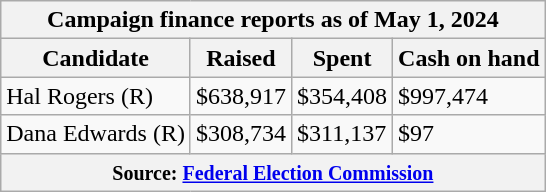<table class="wikitable sortable">
<tr>
<th colspan=4>Campaign finance reports as of May 1, 2024</th>
</tr>
<tr style="text-align:center;">
<th>Candidate</th>
<th>Raised</th>
<th>Spent</th>
<th>Cash on hand</th>
</tr>
<tr>
<td>Hal Rogers (R)</td>
<td>$638,917</td>
<td>$354,408</td>
<td>$997,474</td>
</tr>
<tr>
<td>Dana Edwards (R)</td>
<td>$308,734</td>
<td>$311,137</td>
<td>$97</td>
</tr>
<tr>
<th colspan="4"><small>Source: <a href='#'>Federal Election Commission</a></small></th>
</tr>
</table>
